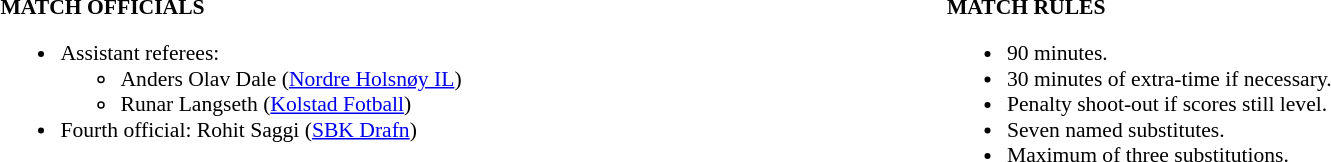<table width=100% style="font-size: 90%">
<tr>
<td width=50% valign=top><br><strong>MATCH OFFICIALS</strong><ul><li>Assistant referees:<ul><li>Anders Olav Dale (<a href='#'>Nordre Holsnøy IL</a>)</li><li>Runar Langseth (<a href='#'>Kolstad Fotball</a>)</li></ul></li><li>Fourth official: Rohit Saggi (<a href='#'>SBK Drafn</a>)</li></ul></td>
<td width=50% valign=top><br><strong>MATCH RULES</strong><ul><li>90 minutes.</li><li>30 minutes of extra-time if necessary.</li><li>Penalty shoot-out if scores still level.</li><li>Seven named substitutes.</li><li>Maximum of three substitutions.</li></ul></td>
</tr>
</table>
